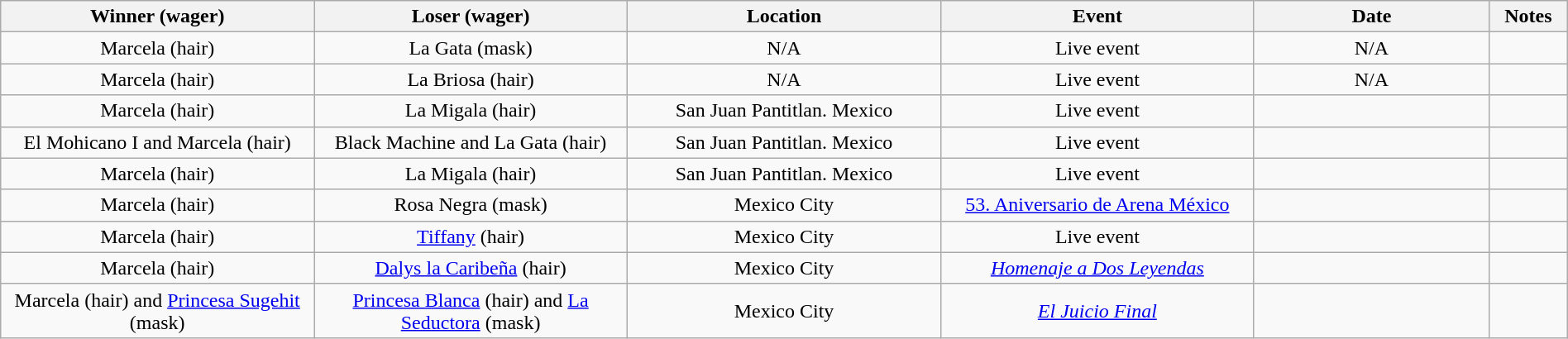<table class="wikitable sortable" width=100%  style="text-align: center">
<tr>
<th width=20% scope="col">Winner (wager)</th>
<th width=20% scope="col">Loser (wager)</th>
<th width=20% scope="col">Location</th>
<th width=20% scope="col">Event</th>
<th width=15% scope="col">Date</th>
<th class="unsortable" width=5% scope="col">Notes</th>
</tr>
<tr>
<td>Marcela (hair)</td>
<td>La Gata (mask)</td>
<td>N/A</td>
<td>Live event</td>
<td>N/A</td>
<td></td>
</tr>
<tr>
<td>Marcela (hair)</td>
<td>La Briosa (hair)</td>
<td>N/A</td>
<td>Live event</td>
<td>N/A</td>
<td></td>
</tr>
<tr>
<td>Marcela (hair)</td>
<td>La Migala (hair)</td>
<td>San Juan Pantitlan. Mexico</td>
<td>Live event</td>
<td></td>
<td></td>
</tr>
<tr>
<td>El Mohicano I and Marcela (hair)</td>
<td>Black Machine and La Gata (hair)</td>
<td>San Juan Pantitlan. Mexico</td>
<td>Live event</td>
<td></td>
<td></td>
</tr>
<tr>
<td>Marcela (hair)</td>
<td>La Migala (hair)</td>
<td>San Juan Pantitlan. Mexico</td>
<td>Live event</td>
<td></td>
<td></td>
</tr>
<tr>
<td>Marcela (hair)</td>
<td>Rosa Negra (mask)</td>
<td>Mexico City</td>
<td><a href='#'>53. Aniversario de Arena México</a></td>
<td></td>
<td></td>
</tr>
<tr>
<td>Marcela (hair)</td>
<td><a href='#'>Tiffany</a> (hair)</td>
<td>Mexico City</td>
<td>Live event</td>
<td></td>
<td></td>
</tr>
<tr>
<td>Marcela (hair)</td>
<td><a href='#'>Dalys la Caribeña</a> (hair)</td>
<td>Mexico City</td>
<td><em><a href='#'>Homenaje a Dos Leyendas</a></em></td>
<td></td>
<td></td>
</tr>
<tr>
<td>Marcela (hair)  and <a href='#'>Princesa Sugehit</a> (mask)</td>
<td><a href='#'>Princesa Blanca</a> (hair) and <a href='#'>La Seductora</a> (mask)</td>
<td>Mexico City</td>
<td><em><a href='#'>El Juicio Final</a></em></td>
<td></td>
<td></td>
</tr>
</table>
